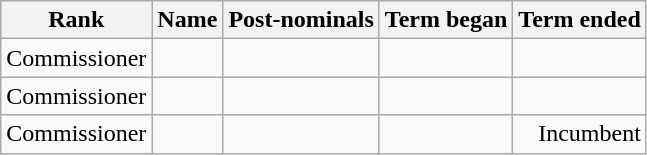<table class="wikitable sortable">
<tr>
<th>Rank</th>
<th>Name</th>
<th>Post-nominals</th>
<th>Term began</th>
<th>Term ended</th>
</tr>
<tr>
<td>Commissioner</td>
<td></td>
<td></td>
<td align=right></td>
<td align=right></td>
</tr>
<tr>
<td>Commissioner</td>
<td></td>
<td></td>
<td align=right></td>
<td align=right></td>
</tr>
<tr>
<td>Commissioner</td>
<td></td>
<td></td>
<td align=right></td>
<td align=right>Incumbent</td>
</tr>
</table>
